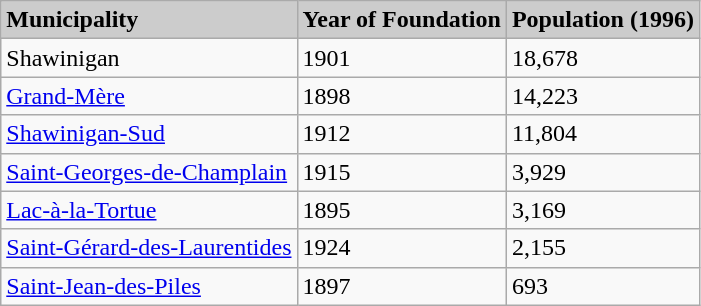<table class="wikitable">
<tr>
<td bgcolor=#cccccc><strong>Municipality</strong></td>
<td bgcolor=#cccccc><strong>Year of Foundation</strong> </td>
<td bgcolor=#cccccc><strong>Population (1996)</strong> </td>
</tr>
<tr>
<td>Shawinigan </td>
<td>1901</td>
<td>18,678</td>
</tr>
<tr>
<td><a href='#'>Grand-Mère</a></td>
<td>1898</td>
<td>14,223</td>
</tr>
<tr>
<td><a href='#'>Shawinigan-Sud</a></td>
<td>1912</td>
<td>11,804</td>
</tr>
<tr>
<td><a href='#'>Saint-Georges-de-Champlain</a></td>
<td>1915</td>
<td>3,929</td>
</tr>
<tr>
<td><a href='#'>Lac-à-la-Tortue</a></td>
<td>1895</td>
<td>3,169</td>
</tr>
<tr>
<td><a href='#'>Saint-Gérard-des-Laurentides</a></td>
<td>1924 </td>
<td>2,155</td>
</tr>
<tr>
<td><a href='#'>Saint-Jean-des-Piles</a></td>
<td>1897</td>
<td>693</td>
</tr>
</table>
